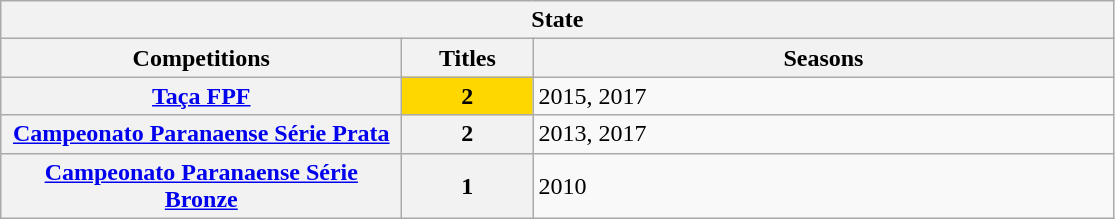<table class="wikitable">
<tr>
<th colspan="3">State</th>
</tr>
<tr>
<th style="width:260px">Competitions</th>
<th style="width:80px">Titles</th>
<th style="width:380px">Seasons</th>
</tr>
<tr>
<th><a href='#'>Taça FPF</a></th>
<td bgcolor="gold" style="text-align:center"><strong>2</strong></td>
<td>2015, 2017</td>
</tr>
<tr>
<th><a href='#'>Campeonato Paranaense Série Prata</a></th>
<th>2</th>
<td>2013, 2017</td>
</tr>
<tr>
<th><a href='#'>Campeonato Paranaense Série Bronze</a></th>
<th>1</th>
<td>2010</td>
</tr>
</table>
